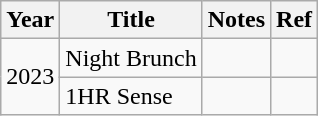<table class="wikitable">
<tr>
<th>Year</th>
<th>Title</th>
<th>Notes</th>
<th>Ref</th>
</tr>
<tr>
<td rowspan="2">2023</td>
<td>Night Brunch</td>
<td></td>
<td></td>
</tr>
<tr>
<td>1HR Sense</td>
<td></td>
<td></td>
</tr>
</table>
